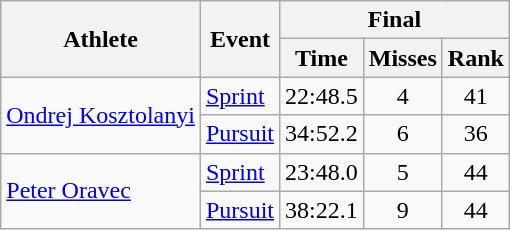<table class="wikitable">
<tr>
<th rowspan="2">Athlete</th>
<th rowspan="2">Event</th>
<th colspan="3">Final</th>
</tr>
<tr>
<th>Time</th>
<th>Misses</th>
<th>Rank</th>
</tr>
<tr>
<td rowspan="2"><a href='#'>Ondrej Kosztolanyi</a></td>
<td><a href='#'>Sprint</a></td>
<td align="center">22:48.5</td>
<td align="center">4</td>
<td align="center">41</td>
</tr>
<tr>
<td><a href='#'>Pursuit</a></td>
<td align="center">34:52.2</td>
<td align="center">6</td>
<td align="center">36</td>
</tr>
<tr>
<td rowspan="2"><a href='#'>Peter Oravec</a></td>
<td><a href='#'>Sprint</a></td>
<td align="center">23:48.0</td>
<td align="center">5</td>
<td align="center">44</td>
</tr>
<tr>
<td><a href='#'>Pursuit</a></td>
<td align="center">38:22.1</td>
<td align="center">9</td>
<td align="center">44</td>
</tr>
</table>
